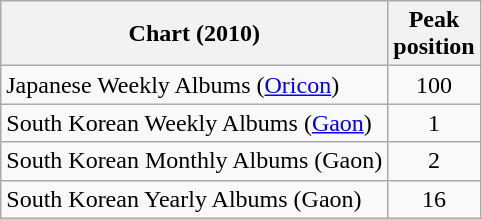<table class="wikitable" style="text-align:center;">
<tr>
<th>Chart (2010)</th>
<th>Peak<br>position</th>
</tr>
<tr>
<td align="left">Japanese Weekly Albums (<a href='#'>Oricon</a>)</td>
<td>100</td>
</tr>
<tr>
<td align="left">South Korean Weekly Albums (<a href='#'>Gaon</a>)</td>
<td>1</td>
</tr>
<tr>
<td align="left">South Korean Monthly Albums (Gaon)</td>
<td>2</td>
</tr>
<tr>
<td align="left">South Korean Yearly Albums (Gaon)</td>
<td>16</td>
</tr>
</table>
